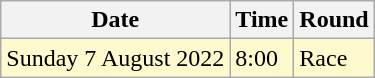<table class="wikitable">
<tr>
<th>Date</th>
<th>Time</th>
<th>Round</th>
</tr>
<tr>
<td style=background:lemonchiffon>Sunday 7 August 2022</td>
<td style=background:lemonchiffon>8:00</td>
<td style=background:lemonchiffon>Race</td>
</tr>
</table>
